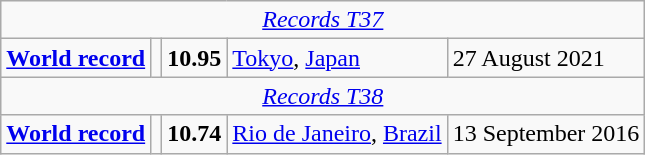<table class="wikitable">
<tr>
<td colspan=5 align=center><em><a href='#'>Records T37</a></em></td>
</tr>
<tr>
<td><a href='#'><strong>World record</strong></a></td>
<td></td>
<td><strong>10.95</strong></td>
<td><a href='#'>Tokyo</a>, <a href='#'>Japan</a></td>
<td>27 August 2021</td>
</tr>
<tr>
<td colspan=5 align=center><em><a href='#'>Records T38</a></em></td>
</tr>
<tr>
<td><a href='#'><strong>World record</strong></a></td>
<td></td>
<td><strong>10.74</strong></td>
<td><a href='#'>Rio de Janeiro</a>, <a href='#'>Brazil</a></td>
<td>13 September 2016</td>
</tr>
</table>
